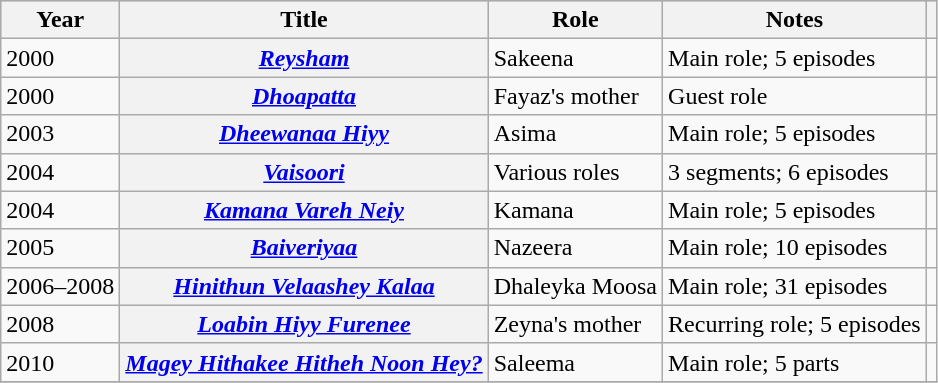<table class="wikitable sortable plainrowheaders">
<tr style="background:#ccc; text-align:center;">
<th scope="col">Year</th>
<th scope="col">Title</th>
<th scope="col">Role</th>
<th scope="col">Notes</th>
<th scope="col" class="unsortable"></th>
</tr>
<tr>
<td>2000</td>
<th scope="row"><em><a href='#'>Reysham</a></em></th>
<td>Sakeena</td>
<td>Main role; 5 episodes</td>
<td style="text-align: center;"></td>
</tr>
<tr>
<td>2000</td>
<th scope="row"><em><a href='#'>Dhoapatta</a></em></th>
<td>Fayaz's mother</td>
<td>Guest role</td>
<td style="text-align: center;"></td>
</tr>
<tr>
<td>2003</td>
<th scope="row"><em><a href='#'>Dheewanaa Hiyy</a></em></th>
<td>Asima</td>
<td>Main role; 5 episodes</td>
<td></td>
</tr>
<tr>
<td>2004</td>
<th scope="row"><em><a href='#'>Vaisoori</a></em></th>
<td>Various roles</td>
<td>3 segments; 6 episodes</td>
<td style="text-align: center;"></td>
</tr>
<tr>
<td>2004</td>
<th scope="row"><em><a href='#'>Kamana Vareh Neiy</a></em></th>
<td>Kamana</td>
<td>Main role; 5 episodes</td>
<td style="text-align: center;"></td>
</tr>
<tr>
<td>2005</td>
<th scope="row"><em><a href='#'>Baiveriyaa</a></em></th>
<td>Nazeera</td>
<td>Main role; 10 episodes</td>
<td style="text-align: center;"></td>
</tr>
<tr>
<td>2006–2008</td>
<th scope="row"><em><a href='#'>Hinithun Velaashey Kalaa</a></em></th>
<td>Dhaleyka Moosa</td>
<td>Main role; 31 episodes</td>
<td style="text-align: center;"></td>
</tr>
<tr>
<td>2008</td>
<th scope="row"><em><a href='#'>Loabin Hiyy Furenee</a></em></th>
<td>Zeyna's mother</td>
<td>Recurring role; 5 episodes</td>
<td style="text-align: center;"></td>
</tr>
<tr>
<td>2010</td>
<th scope="row"><em><a href='#'>Magey Hithakee Hitheh Noon Hey?</a></em></th>
<td>Saleema</td>
<td>Main role; 5 parts</td>
<td style="text-align: center;"></td>
</tr>
<tr>
</tr>
</table>
